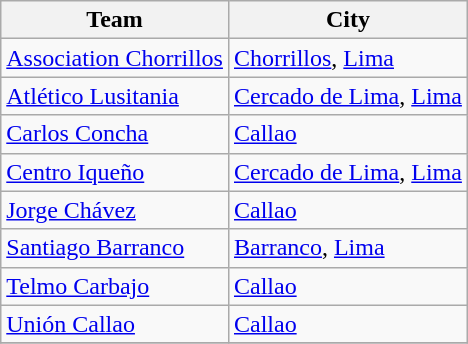<table class="wikitable sortable">
<tr>
<th>Team</th>
<th>City</th>
</tr>
<tr>
<td><a href='#'>Association Chorrillos</a></td>
<td><a href='#'>Chorrillos</a>, <a href='#'>Lima</a></td>
</tr>
<tr>
<td><a href='#'>Atlético Lusitania</a></td>
<td><a href='#'>Cercado de Lima</a>, <a href='#'>Lima</a></td>
</tr>
<tr>
<td><a href='#'>Carlos Concha</a></td>
<td><a href='#'>Callao</a></td>
</tr>
<tr>
<td><a href='#'>Centro Iqueño</a></td>
<td><a href='#'>Cercado de Lima</a>, <a href='#'>Lima</a></td>
</tr>
<tr>
<td><a href='#'>Jorge Chávez</a></td>
<td><a href='#'>Callao</a></td>
</tr>
<tr>
<td><a href='#'>Santiago Barranco</a></td>
<td><a href='#'>Barranco</a>, <a href='#'>Lima</a></td>
</tr>
<tr>
<td><a href='#'>Telmo Carbajo</a></td>
<td><a href='#'>Callao</a></td>
</tr>
<tr>
<td><a href='#'>Unión Callao</a></td>
<td><a href='#'>Callao</a></td>
</tr>
<tr>
</tr>
</table>
